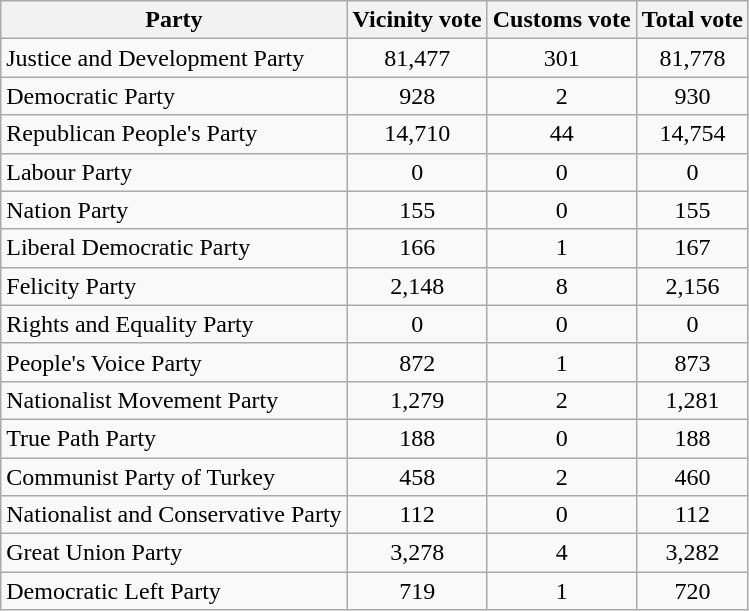<table class="wikitable sortable">
<tr>
<th style="text-align:center;">Party</th>
<th style="text-align:center;">Vicinity vote</th>
<th style="text-align:center;">Customs vote</th>
<th style="text-align:center;">Total vote</th>
</tr>
<tr>
<td>Justice and Development Party</td>
<td style="text-align:center;">81,477</td>
<td style="text-align:center;">301</td>
<td style="text-align:center;">81,778</td>
</tr>
<tr>
<td>Democratic Party</td>
<td style="text-align:center;">928</td>
<td style="text-align:center;">2</td>
<td style="text-align:center;">930</td>
</tr>
<tr>
<td>Republican People's Party</td>
<td style="text-align:center;">14,710</td>
<td style="text-align:center;">44</td>
<td style="text-align:center;">14,754</td>
</tr>
<tr>
<td>Labour Party</td>
<td style="text-align:center;">0</td>
<td style="text-align:center;">0</td>
<td style="text-align:center;">0</td>
</tr>
<tr>
<td>Nation Party</td>
<td style="text-align:center;">155</td>
<td style="text-align:center;">0</td>
<td style="text-align:center;">155</td>
</tr>
<tr>
<td>Liberal Democratic Party</td>
<td style="text-align:center;">166</td>
<td style="text-align:center;">1</td>
<td style="text-align:center;">167</td>
</tr>
<tr>
<td>Felicity Party</td>
<td style="text-align:center;">2,148</td>
<td style="text-align:center;">8</td>
<td style="text-align:center;">2,156</td>
</tr>
<tr>
<td>Rights and Equality Party</td>
<td style="text-align:center;">0</td>
<td style="text-align:center;">0</td>
<td style="text-align:center;">0</td>
</tr>
<tr>
<td>People's Voice Party</td>
<td style="text-align:center;">872</td>
<td style="text-align:center;">1</td>
<td style="text-align:center;">873</td>
</tr>
<tr>
<td>Nationalist Movement Party</td>
<td style="text-align:center;">1,279</td>
<td style="text-align:center;">2</td>
<td style="text-align:center;">1,281</td>
</tr>
<tr>
<td>True Path Party</td>
<td style="text-align:center;">188</td>
<td style="text-align:center;">0</td>
<td style="text-align:center;">188</td>
</tr>
<tr>
<td>Communist Party of Turkey</td>
<td style="text-align:center;">458</td>
<td style="text-align:center;">2</td>
<td style="text-align:center;">460</td>
</tr>
<tr>
<td>Nationalist and Conservative Party</td>
<td style="text-align:center;">112</td>
<td style="text-align:center;">0</td>
<td style="text-align:center;">112</td>
</tr>
<tr>
<td>Great Union Party</td>
<td style="text-align:center;">3,278</td>
<td style="text-align:center;">4</td>
<td style="text-align:center;">3,282</td>
</tr>
<tr>
<td>Democratic Left Party</td>
<td style="text-align:center;">719</td>
<td style="text-align:center;">1</td>
<td style="text-align:center;">720</td>
</tr>
</table>
